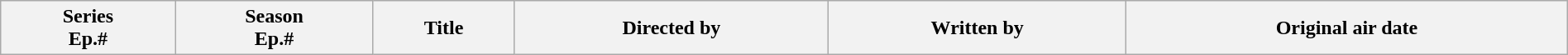<table class="wikitable plainrowheaders" style="width:100%; margin:auto;">
<tr>
<th>Series<br>Ep.#</th>
<th>Season<br>Ep.#</th>
<th>Title</th>
<th>Directed by</th>
<th>Written by</th>
<th>Original air date<br>









</th>
</tr>
</table>
